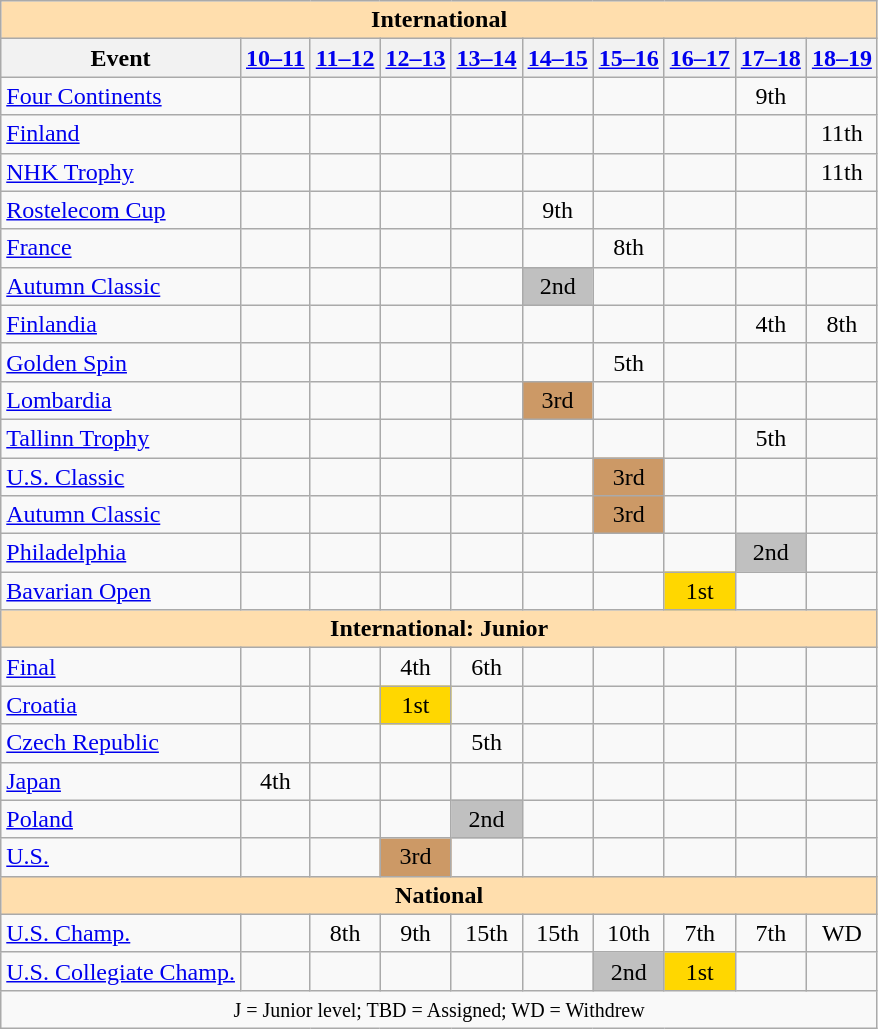<table class="wikitable" style="text-align:center">
<tr>
<th style="background-color: #ffdead; " colspan=10 align=center>International</th>
</tr>
<tr>
<th>Event</th>
<th><a href='#'>10–11</a></th>
<th><a href='#'>11–12</a></th>
<th><a href='#'>12–13</a></th>
<th><a href='#'>13–14</a></th>
<th><a href='#'>14–15</a></th>
<th><a href='#'>15–16</a></th>
<th><a href='#'>16–17</a></th>
<th><a href='#'>17–18</a></th>
<th><a href='#'>18–19</a></th>
</tr>
<tr>
<td align=left><a href='#'>Four Continents</a></td>
<td></td>
<td></td>
<td></td>
<td></td>
<td></td>
<td></td>
<td></td>
<td>9th</td>
<td></td>
</tr>
<tr>
<td align=left> <a href='#'>Finland</a></td>
<td></td>
<td></td>
<td></td>
<td></td>
<td></td>
<td></td>
<td></td>
<td></td>
<td>11th</td>
</tr>
<tr>
<td align=left> <a href='#'>NHK Trophy</a></td>
<td></td>
<td></td>
<td></td>
<td></td>
<td></td>
<td></td>
<td></td>
<td></td>
<td>11th</td>
</tr>
<tr>
<td align=left> <a href='#'>Rostelecom Cup</a></td>
<td></td>
<td></td>
<td></td>
<td></td>
<td>9th</td>
<td></td>
<td></td>
<td></td>
<td></td>
</tr>
<tr>
<td align=left> <a href='#'>France</a></td>
<td></td>
<td></td>
<td></td>
<td></td>
<td></td>
<td>8th</td>
<td></td>
<td></td>
<td></td>
</tr>
<tr>
<td align=left> <a href='#'>Autumn Classic</a></td>
<td></td>
<td></td>
<td></td>
<td></td>
<td bgcolor=silver>2nd</td>
<td></td>
<td></td>
<td></td>
<td></td>
</tr>
<tr>
<td align=left> <a href='#'>Finlandia</a></td>
<td></td>
<td></td>
<td></td>
<td></td>
<td></td>
<td></td>
<td></td>
<td>4th</td>
<td>8th</td>
</tr>
<tr>
<td align=left> <a href='#'>Golden Spin</a></td>
<td></td>
<td></td>
<td></td>
<td></td>
<td></td>
<td>5th</td>
<td></td>
<td></td>
<td></td>
</tr>
<tr>
<td align=left> <a href='#'>Lombardia</a></td>
<td></td>
<td></td>
<td></td>
<td></td>
<td bgcolor=cc9966>3rd</td>
<td></td>
<td></td>
<td></td>
<td></td>
</tr>
<tr>
<td align=left> <a href='#'>Tallinn Trophy</a></td>
<td></td>
<td></td>
<td></td>
<td></td>
<td></td>
<td></td>
<td></td>
<td>5th</td>
<td></td>
</tr>
<tr>
<td align=left> <a href='#'>U.S. Classic</a></td>
<td></td>
<td></td>
<td></td>
<td></td>
<td></td>
<td bgcolor=cc9966>3rd</td>
<td></td>
<td></td>
<td></td>
</tr>
<tr>
<td align=left><a href='#'>Autumn Classic</a></td>
<td></td>
<td></td>
<td></td>
<td></td>
<td></td>
<td bgcolor=cc9966>3rd</td>
<td></td>
<td></td>
<td></td>
</tr>
<tr>
<td align=left><a href='#'>Philadelphia</a></td>
<td></td>
<td></td>
<td></td>
<td></td>
<td></td>
<td></td>
<td></td>
<td bgcolor=silver>2nd</td>
<td></td>
</tr>
<tr>
<td align=left><a href='#'>Bavarian Open</a></td>
<td></td>
<td></td>
<td></td>
<td></td>
<td></td>
<td></td>
<td bgcolor=gold>1st</td>
<td></td>
<td></td>
</tr>
<tr>
<th style="background-color: #ffdead; " colspan=10 align=center>International: Junior</th>
</tr>
<tr>
<td align=left> <a href='#'>Final</a></td>
<td></td>
<td></td>
<td>4th</td>
<td>6th</td>
<td></td>
<td></td>
<td></td>
<td></td>
<td></td>
</tr>
<tr>
<td align=left> <a href='#'>Croatia</a></td>
<td></td>
<td></td>
<td bgcolor=gold>1st</td>
<td></td>
<td></td>
<td></td>
<td></td>
<td></td>
<td></td>
</tr>
<tr>
<td align=left> <a href='#'>Czech Republic</a></td>
<td></td>
<td></td>
<td></td>
<td>5th</td>
<td></td>
<td></td>
<td></td>
<td></td>
<td></td>
</tr>
<tr>
<td align=left> <a href='#'>Japan</a></td>
<td>4th</td>
<td></td>
<td></td>
<td></td>
<td></td>
<td></td>
<td></td>
<td></td>
<td></td>
</tr>
<tr>
<td align=left> <a href='#'>Poland</a></td>
<td></td>
<td></td>
<td></td>
<td bgcolor=silver>2nd</td>
<td></td>
<td></td>
<td></td>
<td></td>
<td></td>
</tr>
<tr>
<td align=left> <a href='#'>U.S.</a></td>
<td></td>
<td></td>
<td bgcolor=cc9966>3rd</td>
<td></td>
<td></td>
<td></td>
<td></td>
<td></td>
<td></td>
</tr>
<tr>
<th style="background-color: #ffdead; " colspan=10 align=center>National</th>
</tr>
<tr>
<td align=left><a href='#'>U.S. Champ.</a></td>
<td></td>
<td>8th</td>
<td>9th</td>
<td>15th</td>
<td>15th</td>
<td>10th</td>
<td>7th</td>
<td>7th</td>
<td>WD</td>
</tr>
<tr>
<td align=left><a href='#'>U.S. Collegiate Champ.</a></td>
<td></td>
<td></td>
<td></td>
<td></td>
<td></td>
<td bgcolor=silver>2nd</td>
<td bgcolor=gold>1st</td>
<td></td>
<td></td>
</tr>
<tr>
<td colspan=10 align=center><small> J = Junior level; TBD = Assigned; WD = Withdrew </small></td>
</tr>
</table>
